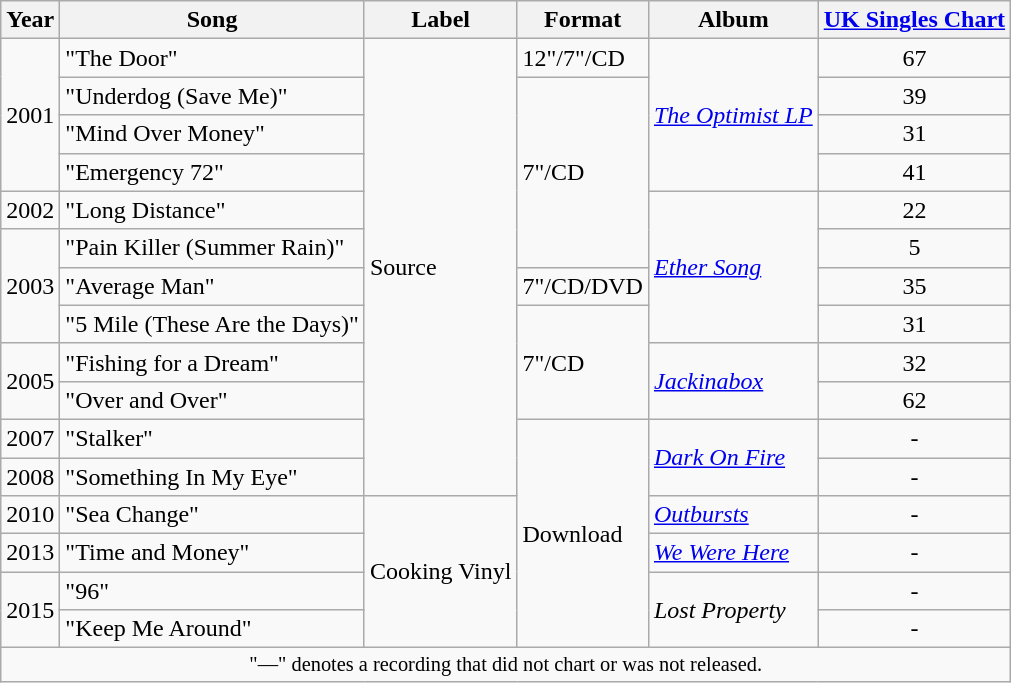<table class="wikitable plainrowheaders">
<tr>
<th>Year</th>
<th>Song</th>
<th>Label</th>
<th>Format</th>
<th>Album</th>
<th><a href='#'>UK Singles Chart</a><br></th>
</tr>
<tr>
<td rowspan="4">2001</td>
<td>"The Door"</td>
<td rowspan="12">Source</td>
<td>12"/7"/CD</td>
<td rowspan="4"><em><a href='#'>The Optimist LP</a></em></td>
<td style="text-align:center;">67</td>
</tr>
<tr>
<td>"Underdog (Save Me)"</td>
<td rowspan="5">7"/CD</td>
<td style="text-align:center;">39</td>
</tr>
<tr>
<td>"Mind Over Money"</td>
<td style="text-align:center;">31</td>
</tr>
<tr>
<td>"Emergency 72"</td>
<td style="text-align:center;">41</td>
</tr>
<tr>
<td>2002</td>
<td>"Long Distance"</td>
<td rowspan="4"><em><a href='#'>Ether Song</a></em></td>
<td style="text-align:center;">22</td>
</tr>
<tr>
<td rowspan="3">2003</td>
<td>"Pain Killer (Summer Rain)"</td>
<td style="text-align:center;">5</td>
</tr>
<tr>
<td>"Average Man"</td>
<td>7"/CD/DVD</td>
<td style="text-align:center;">35</td>
</tr>
<tr>
<td>"5 Mile (These Are the Days)"</td>
<td rowspan="3">7"/CD</td>
<td style="text-align:center;">31</td>
</tr>
<tr>
<td rowspan="2">2005</td>
<td>"Fishing for a Dream"</td>
<td rowspan="2"><em><a href='#'>Jackinabox</a></em></td>
<td style="text-align:center;">32</td>
</tr>
<tr>
<td>"Over and Over"</td>
<td style="text-align:center;">62</td>
</tr>
<tr>
<td>2007</td>
<td>"Stalker"</td>
<td rowspan="6">Download</td>
<td rowspan="2"><em><a href='#'>Dark On Fire</a></em></td>
<td style="text-align:center;">-</td>
</tr>
<tr>
<td>2008</td>
<td>"Something In My Eye"</td>
<td style="text-align:center;">-</td>
</tr>
<tr>
<td>2010</td>
<td>"Sea Change"</td>
<td rowspan="4">Cooking Vinyl</td>
<td><em><a href='#'>Outbursts</a></em></td>
<td style="text-align:center;">-</td>
</tr>
<tr>
<td>2013</td>
<td>"Time and Money"</td>
<td><em><a href='#'>We Were Here</a></em></td>
<td style="text-align:center;">-</td>
</tr>
<tr>
<td rowspan="2">2015</td>
<td>"96"</td>
<td rowspan="2"><em>Lost Property</em></td>
<td style="text-align:center;">-</td>
</tr>
<tr>
<td>"Keep Me Around"</td>
<td style="text-align:center;">-</td>
</tr>
<tr>
<td colspan="6" style="font-size:85%; text-align:center">"—" denotes a recording that did not chart or was not released.</td>
</tr>
</table>
